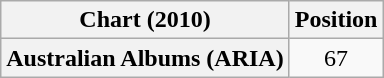<table class="wikitable plainrowheaders" style="text-align:center">
<tr>
<th scope="col">Chart (2010)</th>
<th scope="col">Position</th>
</tr>
<tr>
<th scope="row">Australian Albums (ARIA)</th>
<td>67</td>
</tr>
</table>
